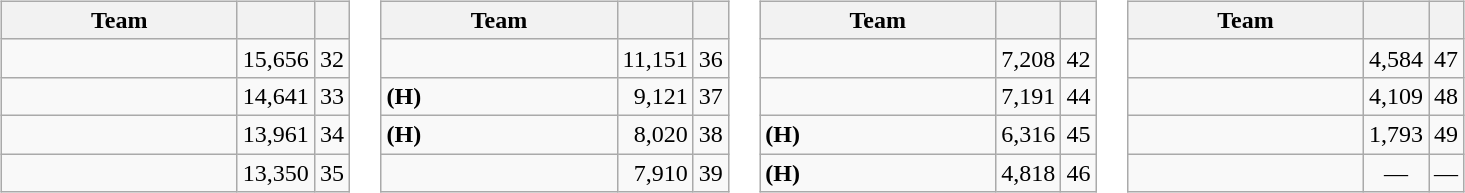<table>
<tr valign=top>
<td><br><table class="wikitable">
<tr>
<th width=150>Team</th>
<th></th>
<th></th>
</tr>
<tr>
<td></td>
<td align=right>15,656</td>
<td align=center>32</td>
</tr>
<tr>
<td><strong></strong></td>
<td align=right>14,641</td>
<td align=center>33</td>
</tr>
<tr>
<td></td>
<td align=right>13,961</td>
<td align=center>34</td>
</tr>
<tr>
<td><strong></strong></td>
<td align=right>13,350</td>
<td align=center>35</td>
</tr>
</table>
</td>
<td><br><table class="wikitable">
<tr>
<th width=150>Team</th>
<th></th>
<th></th>
</tr>
<tr>
<td></td>
<td align=right>11,151</td>
<td align=center>36</td>
</tr>
<tr>
<td><strong> (H)</strong></td>
<td align=right>9,121</td>
<td align=center>37</td>
</tr>
<tr>
<td><strong> (H)</strong></td>
<td align=right>8,020</td>
<td align=center>38</td>
</tr>
<tr>
<td><strong></strong></td>
<td align=right>7,910</td>
<td align=center>39</td>
</tr>
</table>
</td>
<td><br><table class="wikitable">
<tr>
<th width=150>Team</th>
<th></th>
<th></th>
</tr>
<tr>
<td></td>
<td align=right>7,208</td>
<td align=center>42</td>
</tr>
<tr>
<td></td>
<td align=right>7,191</td>
<td align=center>44</td>
</tr>
<tr>
<td> <strong>(H)</strong></td>
<td align=right>6,316</td>
<td align=center>45</td>
</tr>
<tr>
<td> <strong>(H)</strong></td>
<td align=right>4,818</td>
<td align=center>46</td>
</tr>
</table>
</td>
<td><br><table class="wikitable">
<tr>
<th width=150>Team</th>
<th></th>
<th></th>
</tr>
<tr>
<td></td>
<td align=right>4,584</td>
<td align=center>47</td>
</tr>
<tr>
<td></td>
<td align=right>4,109</td>
<td align=center>48</td>
</tr>
<tr>
<td></td>
<td align=center>1,793</td>
<td align=center>49</td>
</tr>
<tr>
<td></td>
<td align=center>—</td>
<td align=center>—</td>
</tr>
</table>
</td>
</tr>
</table>
